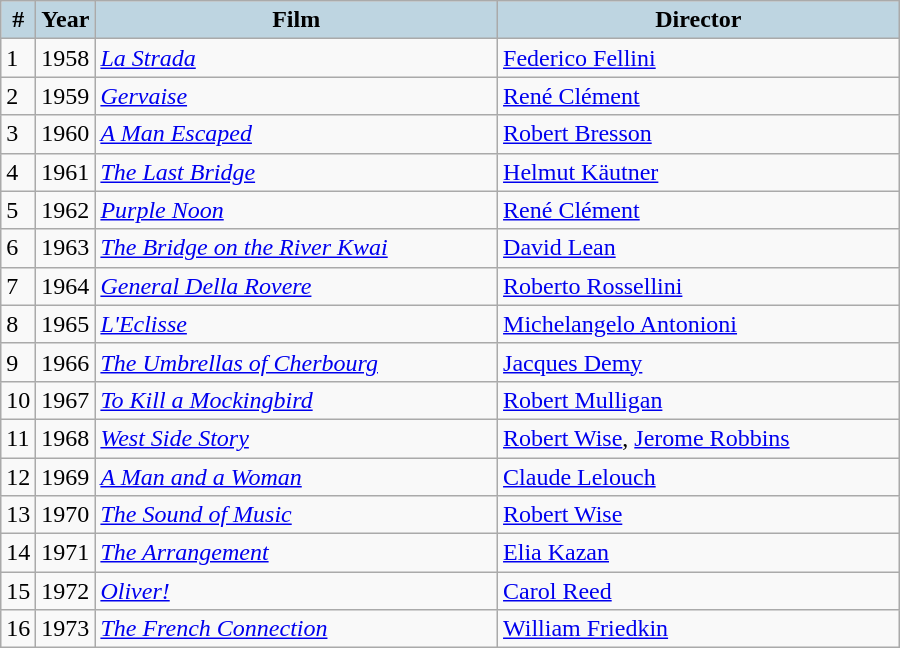<table class="wikitable" style="width:600px">
<tr>
<th style="background:#BED5E1; width:10px">#</th>
<th style="background:#BED5E1; width:10px">Year</th>
<th style="background:#BED5E1;">Film</th>
<th style="background:#BED5E1;">Director</th>
</tr>
<tr>
<td>1</td>
<td>1958</td>
<td><em><a href='#'>La Strada</a></em></td>
<td><a href='#'>Federico Fellini</a></td>
</tr>
<tr>
<td>2</td>
<td>1959</td>
<td><em><a href='#'>Gervaise</a></em></td>
<td><a href='#'>René Clément</a></td>
</tr>
<tr>
<td>3</td>
<td>1960</td>
<td><em><a href='#'>A Man Escaped</a></em></td>
<td><a href='#'>Robert Bresson</a></td>
</tr>
<tr>
<td>4</td>
<td>1961</td>
<td><em><a href='#'>The Last Bridge</a></em></td>
<td><a href='#'>Helmut Käutner</a></td>
</tr>
<tr>
<td>5</td>
<td>1962</td>
<td><em><a href='#'>Purple Noon</a></em></td>
<td><a href='#'>René Clément</a></td>
</tr>
<tr>
<td>6</td>
<td>1963</td>
<td><em><a href='#'>The Bridge on the River Kwai</a></em></td>
<td><a href='#'>David Lean</a></td>
</tr>
<tr>
<td>7</td>
<td>1964</td>
<td><em><a href='#'>General Della Rovere</a></em></td>
<td><a href='#'>Roberto Rossellini</a></td>
</tr>
<tr>
<td>8</td>
<td>1965</td>
<td><em><a href='#'>L'Eclisse</a></em></td>
<td><a href='#'>Michelangelo Antonioni</a></td>
</tr>
<tr>
<td>9</td>
<td>1966</td>
<td><em><a href='#'>The Umbrellas of Cherbourg</a></em></td>
<td><a href='#'>Jacques Demy</a></td>
</tr>
<tr>
<td>10</td>
<td>1967</td>
<td><em><a href='#'>To Kill a Mockingbird</a></em></td>
<td><a href='#'>Robert Mulligan</a></td>
</tr>
<tr>
<td>11</td>
<td>1968</td>
<td><em><a href='#'>West Side Story</a></em></td>
<td><a href='#'>Robert Wise</a>, <a href='#'>Jerome Robbins</a></td>
</tr>
<tr>
<td>12</td>
<td>1969</td>
<td><em><a href='#'>A Man and a Woman</a></em></td>
<td><a href='#'>Claude Lelouch</a></td>
</tr>
<tr>
<td>13</td>
<td>1970</td>
<td><em><a href='#'>The Sound of Music</a></em></td>
<td><a href='#'>Robert Wise</a></td>
</tr>
<tr>
<td>14</td>
<td>1971</td>
<td><em><a href='#'>The Arrangement</a></em></td>
<td><a href='#'>Elia Kazan</a></td>
</tr>
<tr>
<td>15</td>
<td>1972</td>
<td><em><a href='#'>Oliver!</a></em></td>
<td><a href='#'>Carol Reed</a></td>
</tr>
<tr>
<td>16</td>
<td>1973</td>
<td><em><a href='#'>The French Connection</a></em></td>
<td><a href='#'>William Friedkin</a></td>
</tr>
</table>
